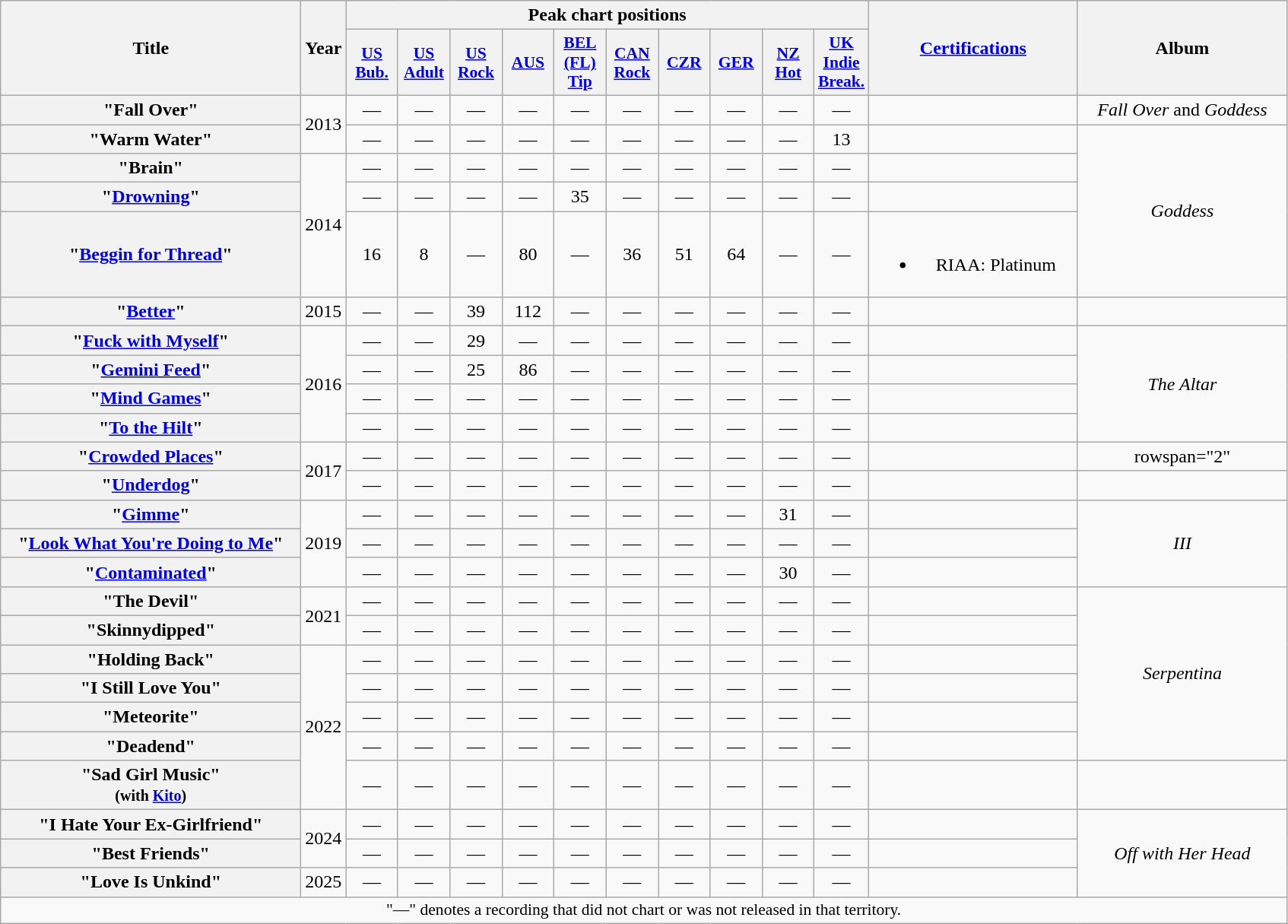<table class="wikitable plainrowheaders" style="text-align:center">
<tr>
<th scope="col" rowspan="2" style="width:16em;">Title</th>
<th scope="col" rowspan="2" style="width:1em;">Year</th>
<th scope="col" colspan="10">Peak chart positions</th>
<th scope="col" rowspan="2" style="width:11em;"><a href='#'>Certifications</a></th>
<th scope="col" rowspan="2" style="width:11em;">Album</th>
</tr>
<tr>
<th scope="col" style="width:2.7em;font-size:90%;"><a href='#'>US<br>Bub.</a><br></th>
<th scope="col" style="width:2.7em;font-size:90%;"><a href='#'>US<br>Adult</a><br></th>
<th scope="col" style="width:2.7em;font-size:90%;"><a href='#'>US<br>Rock</a><br></th>
<th scope="col" style="width:2.7em;font-size:90%;"><a href='#'>AUS</a><br></th>
<th scope="col" style="width:2.7em;font-size:90%;"><a href='#'>BEL<br>(FL)<br>Tip</a><br></th>
<th scope="col" style="width:2.7em;font-size:90%;"><a href='#'>CAN<br>Rock</a><br></th>
<th scope="col" style="width:2.7em;font-size:90%;"><a href='#'>CZR</a><br></th>
<th scope="col" style="width:2.7em;font-size:90%;"><a href='#'>GER</a><br></th>
<th scope="col" style="width:2.7em;font-size:90%;"><a href='#'>NZ<br>Hot</a><br></th>
<th scope="col" style="width:2.7em;font-size:90%;"><a href='#'>UK<br>Indie<br>Break.</a><br></th>
</tr>
<tr>
<th scope="row">"Fall Over"</th>
<td rowspan="2">2013</td>
<td>—</td>
<td>—</td>
<td>—</td>
<td>—</td>
<td>—</td>
<td>—</td>
<td>—</td>
<td>—</td>
<td>—</td>
<td>—</td>
<td></td>
<td><em>Fall Over</em> and <em>Goddess</em></td>
</tr>
<tr>
<th scope="row">"Warm Water"</th>
<td>—</td>
<td>—</td>
<td>—</td>
<td>—</td>
<td>—</td>
<td>—</td>
<td>—</td>
<td>—</td>
<td>—</td>
<td>13</td>
<td></td>
<td rowspan="4"><em>Goddess</em></td>
</tr>
<tr>
<th scope="row">"Brain"</th>
<td rowspan="3">2014</td>
<td>—</td>
<td>—</td>
<td>—</td>
<td>—</td>
<td>—</td>
<td>—</td>
<td>—</td>
<td>—</td>
<td>—</td>
<td>—</td>
<td></td>
</tr>
<tr>
<th scope="row">"<a href='#'>Drowning</a>"</th>
<td>—</td>
<td>—</td>
<td>—</td>
<td>—</td>
<td>35</td>
<td>—</td>
<td>—</td>
<td>—</td>
<td>—</td>
<td>—</td>
<td></td>
</tr>
<tr>
<th scope="row">"<a href='#'>Beggin for Thread</a>"</th>
<td>16</td>
<td>8</td>
<td>—</td>
<td>80</td>
<td>—</td>
<td>36</td>
<td>51</td>
<td>64</td>
<td>—</td>
<td>—</td>
<td><br><ul><li>RIAA: Platinum</li></ul></td>
</tr>
<tr>
<th scope="row">"<a href='#'>Better</a>"</th>
<td>2015</td>
<td>—</td>
<td>—</td>
<td>39</td>
<td>112</td>
<td>—</td>
<td>—</td>
<td>—</td>
<td>—</td>
<td>—</td>
<td>—</td>
<td></td>
<td></td>
</tr>
<tr>
<th scope="row">"<a href='#'>Fuck with Myself</a>"</th>
<td rowspan="4">2016</td>
<td>—</td>
<td>—</td>
<td>29</td>
<td>—</td>
<td>—</td>
<td>—</td>
<td>—</td>
<td>—</td>
<td>—</td>
<td>—</td>
<td></td>
<td rowspan="4"><em>The Altar</em></td>
</tr>
<tr>
<th scope="row">"<a href='#'>Gemini Feed</a>"</th>
<td>—</td>
<td>—</td>
<td>25</td>
<td>86</td>
<td>—</td>
<td>—</td>
<td>—</td>
<td>—</td>
<td>—</td>
<td>—</td>
<td></td>
</tr>
<tr>
<th scope="row">"<a href='#'>Mind Games</a>"</th>
<td>—</td>
<td>—</td>
<td>—</td>
<td>—</td>
<td>—</td>
<td>—</td>
<td>—</td>
<td>—</td>
<td>—</td>
<td>—</td>
<td></td>
</tr>
<tr>
<th scope="row">"<a href='#'>To the Hilt</a>"</th>
<td>—</td>
<td>—</td>
<td>—</td>
<td>—</td>
<td>—</td>
<td>—</td>
<td>—</td>
<td>—</td>
<td>—</td>
<td>—</td>
<td></td>
</tr>
<tr>
<th scope="row">"<a href='#'>Crowded Places</a>"</th>
<td rowspan="2">2017</td>
<td>—</td>
<td>—</td>
<td>—</td>
<td>—</td>
<td>—</td>
<td>—</td>
<td>—</td>
<td>—</td>
<td>—</td>
<td>—</td>
<td></td>
<td>rowspan="2" </td>
</tr>
<tr>
<th scope="row">"<a href='#'>Underdog</a>"</th>
<td>—</td>
<td>—</td>
<td>—</td>
<td>—</td>
<td>—</td>
<td>—</td>
<td>—</td>
<td>—</td>
<td>—</td>
<td>—</td>
<td></td>
</tr>
<tr>
<th scope="row">"<a href='#'>Gimme</a>"</th>
<td rowspan="3">2019</td>
<td>—</td>
<td>—</td>
<td>—</td>
<td>—</td>
<td>—</td>
<td>—</td>
<td>—</td>
<td>—</td>
<td>31</td>
<td>—</td>
<td></td>
<td rowspan="3"><em>III</em></td>
</tr>
<tr>
<th scope="row">"<a href='#'>Look What You're Doing to Me</a>"<br></th>
<td>—</td>
<td>—</td>
<td>—</td>
<td>—</td>
<td>—</td>
<td>—</td>
<td>—</td>
<td>—</td>
<td>—</td>
<td>—</td>
<td></td>
</tr>
<tr>
<th scope="row">"<a href='#'>Contaminated</a>"</th>
<td>—</td>
<td>—</td>
<td>—</td>
<td>—</td>
<td>—</td>
<td>—</td>
<td>—</td>
<td>—</td>
<td>30</td>
<td>—</td>
<td></td>
</tr>
<tr>
<th scope="row">"The Devil"</th>
<td rowspan="2">2021</td>
<td>—</td>
<td>—</td>
<td>—</td>
<td>—</td>
<td>—</td>
<td>—</td>
<td>—</td>
<td>—</td>
<td>—</td>
<td>—</td>
<td></td>
<td rowspan="6"><em>Serpentina</em></td>
</tr>
<tr>
<th scope="row">"Skinnydipped"</th>
<td>—</td>
<td>—</td>
<td>—</td>
<td>—</td>
<td>—</td>
<td>—</td>
<td>—</td>
<td>—</td>
<td>—</td>
<td>—</td>
</tr>
<tr>
<th scope="row">"Holding Back"</th>
<td rowspan="5">2022</td>
<td>—</td>
<td>—</td>
<td>—</td>
<td>—</td>
<td>—</td>
<td>—</td>
<td>—</td>
<td>—</td>
<td>—</td>
<td>—</td>
<td></td>
</tr>
<tr>
<th scope="row">"I Still Love You"</th>
<td>—</td>
<td>—</td>
<td>—</td>
<td>—</td>
<td>—</td>
<td>—</td>
<td>—</td>
<td>—</td>
<td>—</td>
<td>—</td>
<td></td>
</tr>
<tr>
<th scope="row">"Meteorite"</th>
<td>—</td>
<td>—</td>
<td>—</td>
<td>—</td>
<td>—</td>
<td>—</td>
<td>—</td>
<td>—</td>
<td>—</td>
<td>—</td>
<td></td>
</tr>
<tr>
<th scope="row">"Deadend"</th>
<td>—</td>
<td>—</td>
<td>—</td>
<td>—</td>
<td>—</td>
<td>—</td>
<td>—</td>
<td>—</td>
<td>—</td>
<td>—</td>
<td></td>
</tr>
<tr>
<th scope="row">"Sad Girl Music" <br><small>(with <a href='#'>Kito</a>)</small></th>
<td>—</td>
<td>—</td>
<td>—</td>
<td>—</td>
<td>—</td>
<td>—</td>
<td>—</td>
<td>—</td>
<td>—</td>
<td>—</td>
<td></td>
<td></td>
</tr>
<tr>
<th scope="row">"I Hate Your Ex-Girlfriend"<br></th>
<td rowspan="2">2024</td>
<td>—</td>
<td>—</td>
<td>—</td>
<td>—</td>
<td>—</td>
<td>—</td>
<td>—</td>
<td>—</td>
<td>—</td>
<td>—</td>
<td></td>
<td rowspan="3"><em>Off with Her Head</em></td>
</tr>
<tr>
<th scope="row">"Best Friends"</th>
<td>—</td>
<td>—</td>
<td>—</td>
<td>—</td>
<td>—</td>
<td>—</td>
<td>—</td>
<td>—</td>
<td>—</td>
<td>—</td>
<td></td>
</tr>
<tr>
<th scope="row">"Love Is Unkind"</th>
<td>2025</td>
<td>—</td>
<td>—</td>
<td>—</td>
<td>—</td>
<td>—</td>
<td>—</td>
<td>—</td>
<td>—</td>
<td>—</td>
<td>—</td>
<td></td>
</tr>
<tr>
<td colspan="14" style="font-size:90%">"—" denotes a recording that did not chart or was not released in that territory.</td>
</tr>
</table>
